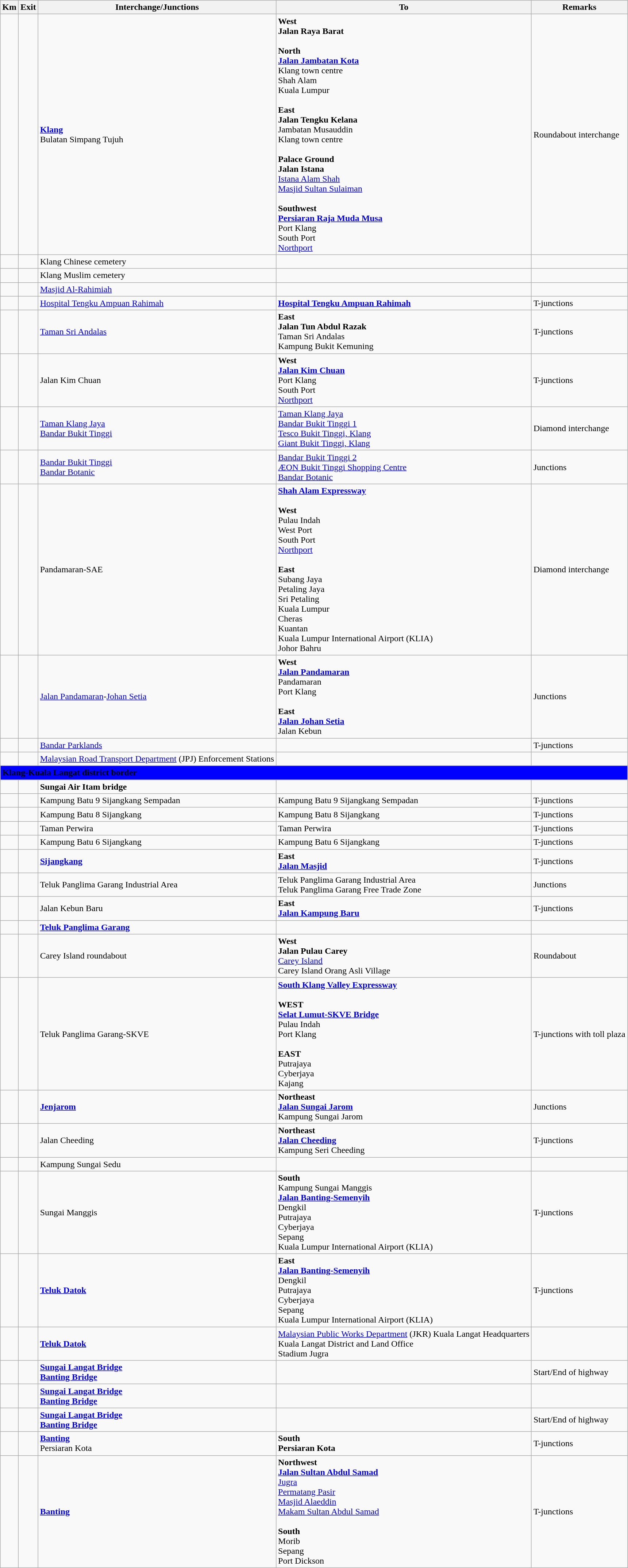<table class="wikitable">
<tr>
<th>Km</th>
<th>Exit</th>
<th>Interchange/Junctions</th>
<th>To</th>
<th>Remarks</th>
</tr>
<tr>
<td></td>
<td></td>
<td><strong><a href='#'>Klang</a></strong><br>Bulatan Simpang Tujuh</td>
<td><strong>West</strong><br><strong>Jalan Raya Barat</strong><br><br><strong>North</strong><br>  <strong><a href='#'>Jalan Jambatan Kota</a></strong><br> Klang town centre<br> Shah Alam<br> Kuala Lumpur<br><br><strong>East</strong><br><strong>Jalan Tengku Kelana</strong><br>Jambatan Musauddin<br>Klang town centre<br><br><strong>Palace Ground</strong><br><strong>Jalan Istana</strong><br><a href='#'>Istana Alam Shah</a><br><a href='#'>Masjid Sultan Sulaiman</a><br><br><strong>Southwest</strong><br> <strong><a href='#'>Persiaran Raja Muda Musa</a></strong><br> Port Klang<br> South Port<br> <a href='#'>Northport</a></td>
<td>Roundabout interchange</td>
</tr>
<tr>
<td></td>
<td></td>
<td>Klang Chinese cemetery</td>
<td></td>
<td></td>
</tr>
<tr>
<td></td>
<td></td>
<td>Klang Muslim cemetery</td>
<td></td>
<td></td>
</tr>
<tr>
<td></td>
<td></td>
<td><a href='#'>Masjid Al-Rahimiah</a></td>
<td></td>
<td></td>
</tr>
<tr>
<td></td>
<td></td>
<td><a href='#'>Hospital Tengku Ampuan Rahimah</a> </td>
<td><strong><a href='#'>Hospital Tengku Ampuan Rahimah</a></strong> <br></td>
<td>T-junctions</td>
</tr>
<tr>
<td></td>
<td></td>
<td><a href='#'>Taman Sri Andalas</a></td>
<td><strong>East</strong><br><strong>Jalan Tun Abdul Razak</strong><br>Taman Sri Andalas<br> Kampung Bukit Kemuning</td>
<td>T-junctions</td>
</tr>
<tr>
<td></td>
<td></td>
<td>Jalan Kim Chuan</td>
<td><strong>West</strong><br> <strong><a href='#'>Jalan Kim Chuan</a></strong><br> Port Klang<br> South Port<br> <a href='#'>Northport</a></td>
<td>T-junctions</td>
</tr>
<tr>
<td></td>
<td></td>
<td><a href='#'>Taman Klang Jaya</a><br><a href='#'>Bandar Bukit Tinggi</a></td>
<td><a href='#'>Taman Klang Jaya</a><br><a href='#'>Bandar Bukit Tinggi 1</a><br><a href='#'>Tesco Bukit Tinggi, Klang</a><br><a href='#'>Giant Bukit Tinggi, Klang</a></td>
<td>Diamond interchange</td>
</tr>
<tr>
<td></td>
<td></td>
<td><a href='#'>Bandar Bukit Tinggi</a><br><a href='#'>Bandar Botanic</a></td>
<td><a href='#'>Bandar Bukit Tinggi 2</a><br><a href='#'>ÆON Bukit Tinggi Shopping Centre</a><br><a href='#'>Bandar Botanic</a></td>
<td>Junctions</td>
</tr>
<tr>
<td></td>
<td></td>
<td>Pandamaran-SAE</td>
<td> <strong><a href='#'>Shah Alam Expressway</a></strong><br><br><strong>West</strong><br> Pulau Indah<br> West Port<br> South Port<br> <a href='#'>Northport</a><br><br><strong>East</strong><br> Subang Jaya<br> Petaling Jaya<br> Sri Petaling<br> Kuala Lumpur<br> Cheras<br> Kuantan<br> Kuala Lumpur International Airport (KLIA) <br>  Johor Bahru</td>
<td>Diamond interchange</td>
</tr>
<tr>
<td></td>
<td></td>
<td><a href='#'>Jalan Pandamaran</a>-<a href='#'>Johan Setia</a></td>
<td><strong>West</strong><br> <strong><a href='#'>Jalan Pandamaran</a></strong><br>Pandamaran<br>Port Klang<br><br><strong>East</strong><br> <strong><a href='#'>Jalan Johan Setia</a></strong><br>Jalan Kebun</td>
<td>Junctions</td>
</tr>
<tr>
<td></td>
<td></td>
<td><a href='#'>Bandar Parklands</a></td>
<td></td>
<td>T-junctions</td>
</tr>
<tr>
<td></td>
<td></td>
<td><a href='#'>Malaysian Road Transport Department</a> (JPJ) Enforcement Stations</td>
<td></td>
<td></td>
</tr>
<tr>
<td style="width:600px" colspan="6" style="text-align:center" bgcolor="blue"><strong><span>Klang-Kuala Langat district border</span></strong></td>
</tr>
<tr>
<td></td>
<td></td>
<td><strong>Sungai Air Itam bridge</strong></td>
<td></td>
<td></td>
</tr>
<tr>
<td></td>
<td></td>
<td>Kampung Batu 9 Sijangkang Sempadan</td>
<td>Kampung Batu 9 Sijangkang Sempadan</td>
<td>T-junctions</td>
</tr>
<tr>
<td></td>
<td></td>
<td>Kampung Batu 8 Sijangkang</td>
<td>Kampung Batu 8 Sijangkang</td>
<td>T-junctions</td>
</tr>
<tr>
<td></td>
<td></td>
<td>Taman Perwira</td>
<td>Taman Perwira</td>
<td>T-junctions</td>
</tr>
<tr>
<td></td>
<td></td>
<td>Kampung Batu 6 Sijangkang</td>
<td>Kampung Batu 6 Sijangkang</td>
<td>T-junctions</td>
</tr>
<tr>
<td></td>
<td></td>
<td><strong><a href='#'>Sijangkang</a></strong></td>
<td><strong>East</strong><br> <strong><a href='#'>Jalan Masjid</a></strong></td>
<td>T-junctions</td>
</tr>
<tr>
<td></td>
<td></td>
<td>Teluk Panglima Garang Industrial Area</td>
<td>Teluk Panglima Garang Industrial Area<br>Teluk Panglima Garang Free Trade Zone</td>
<td>Junctions</td>
</tr>
<tr>
<td></td>
<td></td>
<td>Jalan Kebun Baru</td>
<td><strong>East</strong><br> <strong><a href='#'>Jalan Kampung Baru</a></strong></td>
<td>T-junctions</td>
</tr>
<tr>
<td></td>
<td></td>
<td><strong><a href='#'>Teluk Panglima Garang</a></strong></td>
<td></td>
<td></td>
</tr>
<tr>
<td></td>
<td></td>
<td>Carey Island roundabout</td>
<td><strong>West</strong><br><strong>Jalan Pulau Carey</strong><br><a href='#'>Carey Island</a><br>Carey Island Orang Asli Village</td>
<td>Roundabout</td>
</tr>
<tr>
<td></td>
<td></td>
<td>Teluk Panglima Garang-SKVE</td>
<td> <strong><a href='#'>South Klang Valley Expressway</a></strong><br><br><strong>WEST</strong><br><strong><a href='#'>Selat Lumut-SKVE Bridge</a></strong><br> Pulau Indah<br> Port Klang<br><br><strong>EAST</strong><br> Putrajaya<br> Cyberjaya<br> Kajang</td>
<td>T-junctions with toll plaza</td>
</tr>
<tr>
<td></td>
<td></td>
<td><strong><a href='#'>Jenjarom</a></strong></td>
<td><strong>Northeast</strong><br> <strong><a href='#'>Jalan Sungai Jarom</a></strong><br>Kampung Sungai Jarom</td>
<td>Junctions</td>
</tr>
<tr>
<td></td>
<td></td>
<td>Jalan Cheeding</td>
<td><strong>Northeast</strong><br> <strong><a href='#'>Jalan Cheeding</a></strong><br>Kampung Seri Cheeding</td>
<td>T-junctions</td>
</tr>
<tr>
<td></td>
<td></td>
<td>Kampung Sungai Sedu</td>
<td></td>
<td></td>
</tr>
<tr>
<td></td>
<td></td>
<td>Sungai Manggis</td>
<td><strong>South</strong><br>Kampung Sungai Manggis<br> <strong><a href='#'>Jalan Banting-Semenyih</a></strong><br> Dengkil<br> Putrajaya<br> Cyberjaya<br> Sepang<br> Kuala Lumpur International Airport (KLIA) </td>
<td>T-junctions</td>
</tr>
<tr>
<td></td>
<td></td>
<td><strong><a href='#'>Teluk Datok</a></strong></td>
<td><strong>East</strong><br> <strong><a href='#'>Jalan Banting-Semenyih</a></strong><br> Dengkil<br> Putrajaya<br> Cyberjaya<br> Sepang<br> Kuala Lumpur International Airport (KLIA) </td>
<td>T-junctions</td>
</tr>
<tr>
<td></td>
<td></td>
<td><strong><a href='#'>Teluk Datok</a></strong></td>
<td><a href='#'>Malaysian Public Works Department</a> (JKR) Kuala Langat Headquarters<br>Kuala Langat District and Land Office<br>Stadium Jugra</td>
<td></td>
</tr>
<tr>
<td></td>
<td></td>
<td><strong><a href='#'>Sungai Langat Bridge</a></strong><br><strong><a href='#'>Banting Bridge</a></strong></td>
<td></td>
<td>Start/End of highway</td>
</tr>
<tr>
<td></td>
<td></td>
<td><strong><a href='#'>Sungai Langat Bridge</a></strong><br><strong><a href='#'>Banting Bridge</a></strong></td>
<td></td>
<td></td>
</tr>
<tr>
<td></td>
<td></td>
<td><strong><a href='#'>Sungai Langat Bridge</a></strong><br><strong><a href='#'>Banting Bridge</a></strong></td>
<td></td>
<td>Start/End of highway</td>
</tr>
<tr>
<td></td>
<td></td>
<td><strong><a href='#'>Banting</a></strong><br>Persiaran Kota</td>
<td><strong>South</strong><br><strong>Persiaran Kota</strong></td>
<td>T-junctions</td>
</tr>
<tr>
<td></td>
<td></td>
<td><strong><a href='#'>Banting</a></strong></td>
<td><strong>Northwest</strong><br> <strong><a href='#'>Jalan Sultan Abdul Samad</a></strong><br><a href='#'>Jugra</a><br><a href='#'>Permatang Pasir</a><br><a href='#'>Masjid Alaeddin</a><br><a href='#'>Makam Sultan Abdul Samad</a><br><br><strong>South</strong><br> Morib<br> Sepang<br> Port Dickson</td>
<td>T-junctions</td>
</tr>
</table>
